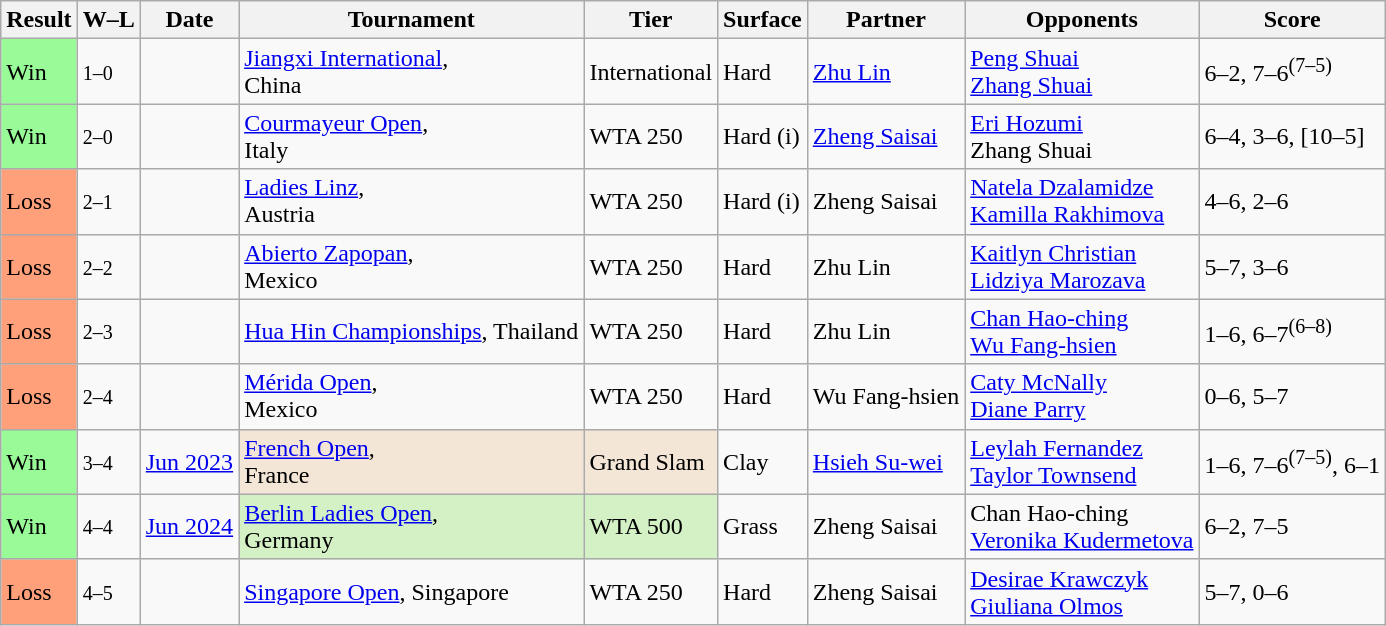<table class="sortable wikitable">
<tr>
<th>Result</th>
<th class="unsortable">W–L</th>
<th>Date</th>
<th>Tournament</th>
<th>Tier</th>
<th>Surface</th>
<th>Partner</th>
<th>Opponents</th>
<th class=unsortable>Score</th>
</tr>
<tr>
<td bgcolor=98fb98>Win</td>
<td><small>1–0</small></td>
<td><a href='#'></a></td>
<td><a href='#'>Jiangxi International</a>, <br>China</td>
<td>International</td>
<td>Hard</td>
<td> <a href='#'>Zhu Lin</a></td>
<td> <a href='#'>Peng Shuai</a> <br>  <a href='#'>Zhang Shuai</a></td>
<td>6–2, 7–6<sup>(7–5)</sup></td>
</tr>
<tr>
<td bgcolor=98fb98>Win</td>
<td><small>2–0</small></td>
<td><a href='#'></a></td>
<td><a href='#'>Courmayeur Open</a>, <br>Italy</td>
<td>WTA 250</td>
<td>Hard (i)</td>
<td> <a href='#'>Zheng Saisai</a></td>
<td> <a href='#'>Eri Hozumi</a> <br>  Zhang Shuai</td>
<td>6–4, 3–6, [10–5]</td>
</tr>
<tr>
<td bgcolor=ffa07a>Loss</td>
<td><small>2–1</small></td>
<td><a href='#'></a></td>
<td><a href='#'>Ladies Linz</a>, <br>Austria</td>
<td>WTA 250</td>
<td>Hard (i)</td>
<td> Zheng Saisai</td>
<td> <a href='#'>Natela Dzalamidze</a> <br>  <a href='#'>Kamilla Rakhimova</a></td>
<td>4–6, 2–6</td>
</tr>
<tr>
<td bgcolor=FFA07A>Loss</td>
<td><small>2–2</small></td>
<td><a href='#'></a></td>
<td><a href='#'>Abierto Zapopan</a>, <br>Mexico</td>
<td>WTA 250</td>
<td>Hard</td>
<td> Zhu Lin</td>
<td> <a href='#'>Kaitlyn Christian</a> <br>  <a href='#'>Lidziya Marozava</a></td>
<td>5–7, 3–6</td>
</tr>
<tr>
<td bgcolor=FFA07A>Loss</td>
<td><small>2–3</small></td>
<td><a href='#'></a></td>
<td><a href='#'>Hua Hin Championships</a>, Thailand</td>
<td>WTA 250</td>
<td>Hard</td>
<td> Zhu Lin</td>
<td> <a href='#'>Chan Hao-ching</a> <br>  <a href='#'>Wu Fang-hsien</a></td>
<td>1–6, 6–7<sup>(6–8)</sup></td>
</tr>
<tr>
<td bgcolor=FFA07A>Loss</td>
<td><small>2–4</small></td>
<td><a href='#'></a></td>
<td><a href='#'>Mérida Open</a>, <br>Mexico</td>
<td>WTA 250</td>
<td>Hard</td>
<td> Wu Fang-hsien</td>
<td> <a href='#'>Caty McNally</a> <br>  <a href='#'>Diane Parry</a></td>
<td>0–6, 5–7</td>
</tr>
<tr>
<td bgcolor=98FB98>Win</td>
<td><small>3–4</small></td>
<td><a href='#'>Jun 2023</a></td>
<td bgcolor=f3e6d7><a href='#'>French Open</a>,<br> France</td>
<td bgcolor=f3e6d7>Grand Slam</td>
<td>Clay</td>
<td> <a href='#'>Hsieh Su-wei</a></td>
<td> <a href='#'>Leylah Fernandez</a> <br>  <a href='#'>Taylor Townsend</a></td>
<td>1–6, 7–6<sup>(7–5)</sup>, 6–1</td>
</tr>
<tr>
<td bgcolor=98FB98>Win</td>
<td><small>4–4</small></td>
<td><a href='#'>Jun 2024</a></td>
<td bgcolor=d4f1c5><a href='#'>Berlin Ladies Open</a>,<br> Germany</td>
<td bgcolor= d4f1c5>WTA 500</td>
<td>Grass</td>
<td> Zheng Saisai</td>
<td> Chan Hao-ching <br>  <a href='#'>Veronika Kudermetova</a></td>
<td>6–2, 7–5</td>
</tr>
<tr>
<td bgcolor=FFA07A>Loss</td>
<td><small>4–5</small></td>
<td><a href='#'></a></td>
<td><a href='#'>Singapore Open</a>, Singapore</td>
<td>WTA 250</td>
<td>Hard</td>
<td> Zheng Saisai</td>
<td> <a href='#'>Desirae Krawczyk</a> <br>  <a href='#'>Giuliana Olmos</a></td>
<td>5–7, 0–6</td>
</tr>
</table>
